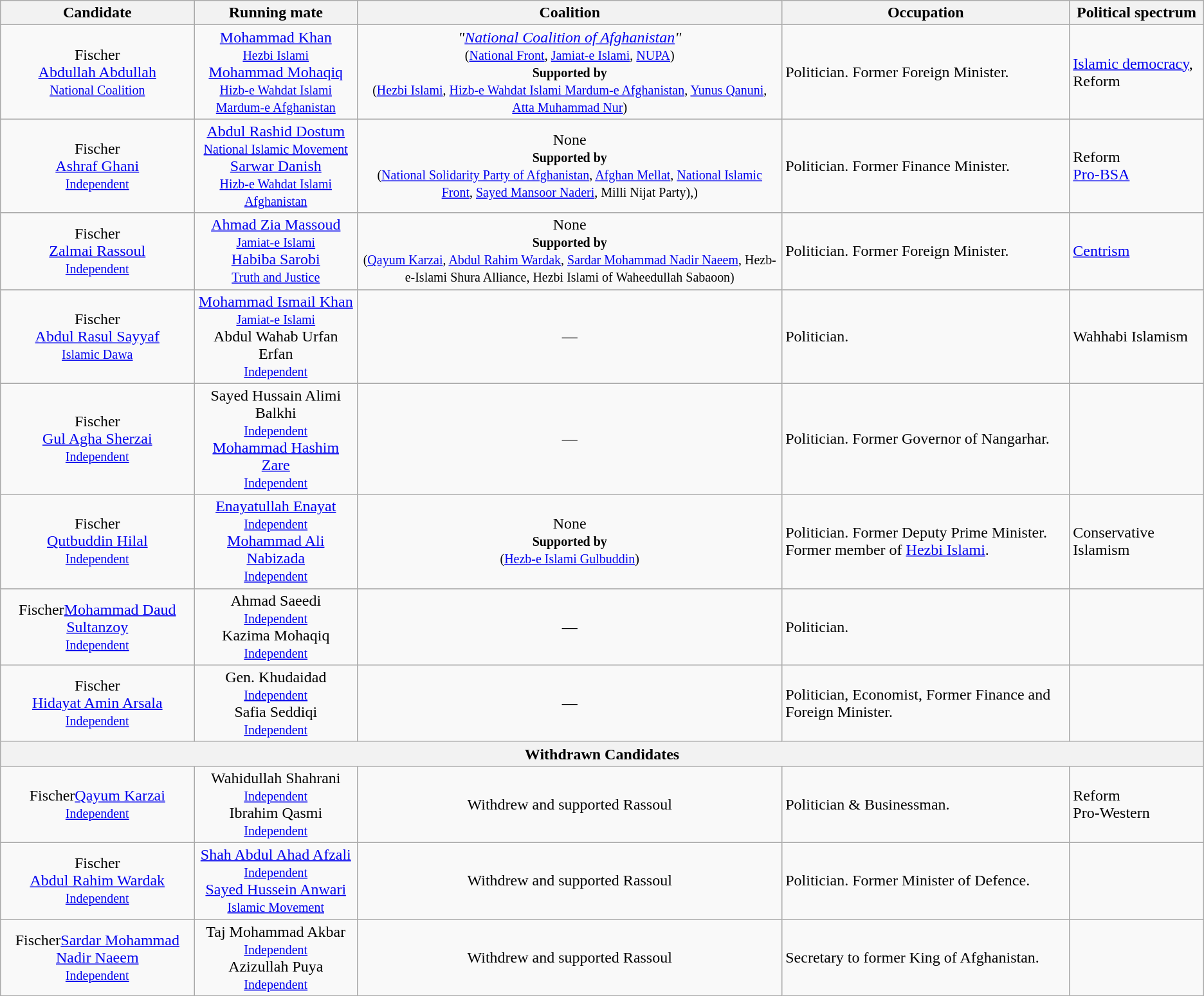<table class="sortable wikitable" style="text-align:center;">
<tr style="background:#ececec; vertical-align:top;">
<th>Candidate</th>
<th>Running mate</th>
<th>Coalition</th>
<th>Occupation</th>
<th>Political spectrum</th>
</tr>
<tr>
<td><span>Fischer</span><br><a href='#'>Abdullah Abdullah</a><br><small><a href='#'>National Coalition</a></small></td>
<td><a href='#'>Mohammad Khan</a><br><small><a href='#'>Hezbi Islami</a></small> <br> <a href='#'>Mohammad Mohaqiq</a><br><small><a href='#'>Hizb-e Wahdat Islami Mardum-e Afghanistan</a></small></td>
<td><em>"<a href='#'>National Coalition of Afghanistan</a>"</em><br><small>(<a href='#'>National Front</a>, <a href='#'>Jamiat-e Islami</a>, <a href='#'>NUPA</a>)</small><br><small><strong>Supported by</strong><br>(<a href='#'>Hezbi Islami</a>, <a href='#'>Hizb-e Wahdat Islami Mardum-e Afghanistan</a>, <a href='#'>Yunus Qanuni</a>, <a href='#'>Atta Muhammad Nur</a>)</small></td>
<td style="text-align:left;">Politician. Former Foreign Minister.</td>
<td style="text-align:left;"><a href='#'>Islamic democracy</a>, Reform</td>
</tr>
<tr>
<td><span>Fischer</span><br><a href='#'>Ashraf Ghani</a><br><small><a href='#'>Independent</a></small></td>
<td><a href='#'>Abdul Rashid Dostum</a><br><small><a href='#'>National Islamic Movement</a></small> <br> <a href='#'>Sarwar Danish</a><br><small><a href='#'>Hizb-e Wahdat Islami Afghanistan</a></small></td>
<td>None<br><small><strong>Supported by</strong><br> (<a href='#'>National Solidarity Party of Afghanistan</a>, <a href='#'>Afghan Mellat</a>, <a href='#'>National Islamic Front</a>, <a href='#'>Sayed Mansoor Naderi</a>, Milli Nijat Party),)</small></td>
<td style="text-align:left;">Politician. Former Finance Minister.</td>
<td style="text-align:left;">Reform<br><a href='#'>Pro-BSA</a></td>
</tr>
<tr>
<td><span>Fischer</span><br><a href='#'>Zalmai Rassoul</a><br><small><a href='#'>Independent</a></small></td>
<td><a href='#'>Ahmad Zia Massoud</a><br><small><a href='#'>Jamiat-e Islami</a></small> <br> <a href='#'>Habiba Sarobi</a><br><small><a href='#'>Truth and Justice</a></small></td>
<td>None<br><small><strong>Supported by</strong><br>(<a href='#'>Qayum Karzai</a>, <a href='#'>Abdul Rahim Wardak</a>, <a href='#'>Sardar Mohammad Nadir Naeem</a>, Hezb-e-Islami Shura Alliance, Hezbi Islami of Waheedullah Sabaoon)</small></td>
<td style="text-align:left;">Politician. Former Foreign Minister.</td>
<td style="text-align:left;"><a href='#'>Centrism</a></td>
</tr>
<tr>
<td><span>Fischer</span><br><a href='#'>Abdul Rasul Sayyaf</a><br><small><a href='#'>Islamic Dawa</a></small></td>
<td><a href='#'>Mohammad Ismail Khan</a><br><small><a href='#'>Jamiat-e Islami</a></small> <br> Abdul Wahab Urfan Erfan<br><small><a href='#'>Independent</a></small></td>
<td>—</td>
<td style="text-align:left;">Politician.</td>
<td style="text-align:left;">Wahhabi Islamism</td>
</tr>
<tr>
<td><span>Fischer</span><br><a href='#'>Gul Agha Sherzai</a><br><small><a href='#'>Independent</a></small></td>
<td>Sayed Hussain Alimi Balkhi<br><small><a href='#'>Independent</a></small> <br> <a href='#'>Mohammad Hashim Zare</a><br><small><a href='#'>Independent</a></small></td>
<td>—</td>
<td style="text-align:left;">Politician. Former Governor of Nangarhar.</td>
<td style="text-align:left;"></td>
</tr>
<tr>
<td><span>Fischer</span><br><a href='#'>Qutbuddin Hilal</a><br><small><a href='#'>Independent</a></small></td>
<td><a href='#'>Enayatullah Enayat</a><br><small><a href='#'>Independent</a></small> <br> <a href='#'>Mohammad Ali Nabizada</a><br><small><a href='#'>Independent</a></small></td>
<td>None<br><small><strong>Supported by</strong><br>(<a href='#'>Hezb-e Islami Gulbuddin</a>)</small></td>
<td style="text-align:left;">Politician. Former Deputy Prime Minister. Former member of <a href='#'>Hezbi Islami</a>.</td>
<td style="text-align:left;">Conservative Islamism</td>
</tr>
<tr>
<td><span>Fischer</span><a href='#'>Mohammad Daud Sultanzoy</a><br><small><a href='#'>Independent</a></small></td>
<td>Ahmad Saeedi<br><small><a href='#'>Independent</a></small> <br> Kazima Mohaqiq<br><small><a href='#'>Independent</a></small></td>
<td>—</td>
<td style="text-align:left;">Politician.</td>
<td style="text-align:left;"></td>
</tr>
<tr>
<td><span>Fischer</span><br><a href='#'>Hidayat Amin Arsala</a><br><small><a href='#'>Independent</a></small></td>
<td>Gen. Khudaidad<br><small><a href='#'>Independent</a></small> <br> Safia Seddiqi<br><small><a href='#'>Independent</a></small></td>
<td>—</td>
<td style="text-align:left;">Politician, Economist, Former Finance and Foreign Minister.</td>
<td style="text-align:left;"></td>
</tr>
<tr>
<th colspan=5>Withdrawn Candidates</th>
</tr>
<tr>
<td><span>Fischer</span><a href='#'>Qayum Karzai</a><br><small><a href='#'>Independent</a></small></td>
<td>Wahidullah Shahrani<br><small><a href='#'>Independent</a></small> <br> Ibrahim Qasmi<br><small><a href='#'>Independent</a></small></td>
<td>Withdrew and supported Rassoul</td>
<td style="text-align:left;">Politician & Businessman.</td>
<td style="text-align:left;">Reform<br>Pro-Western</td>
</tr>
<tr>
<td><span>Fischer</span><br><a href='#'>Abdul Rahim Wardak</a><br><small><a href='#'>Independent</a></small></td>
<td><a href='#'>Shah Abdul Ahad Afzali</a><br><small><a href='#'>Independent</a></small> <br> <a href='#'>Sayed Hussein Anwari</a><br><small><a href='#'>Islamic Movement</a></small></td>
<td>Withdrew and supported Rassoul</td>
<td style="text-align:left;">Politician. Former Minister of Defence.</td>
<td style="text-align:left;"></td>
</tr>
<tr>
<td><span>Fischer</span><a href='#'>Sardar Mohammad Nadir Naeem</a><br><small><a href='#'>Independent</a></small></td>
<td>Taj Mohammad Akbar<br><small><a href='#'>Independent</a></small> <br> Azizullah Puya<br><small><a href='#'>Independent</a></small></td>
<td>Withdrew and supported Rassoul</td>
<td style="text-align:left;">Secretary to former King of Afghanistan.</td>
<td style="text-align:left;"></td>
</tr>
</table>
